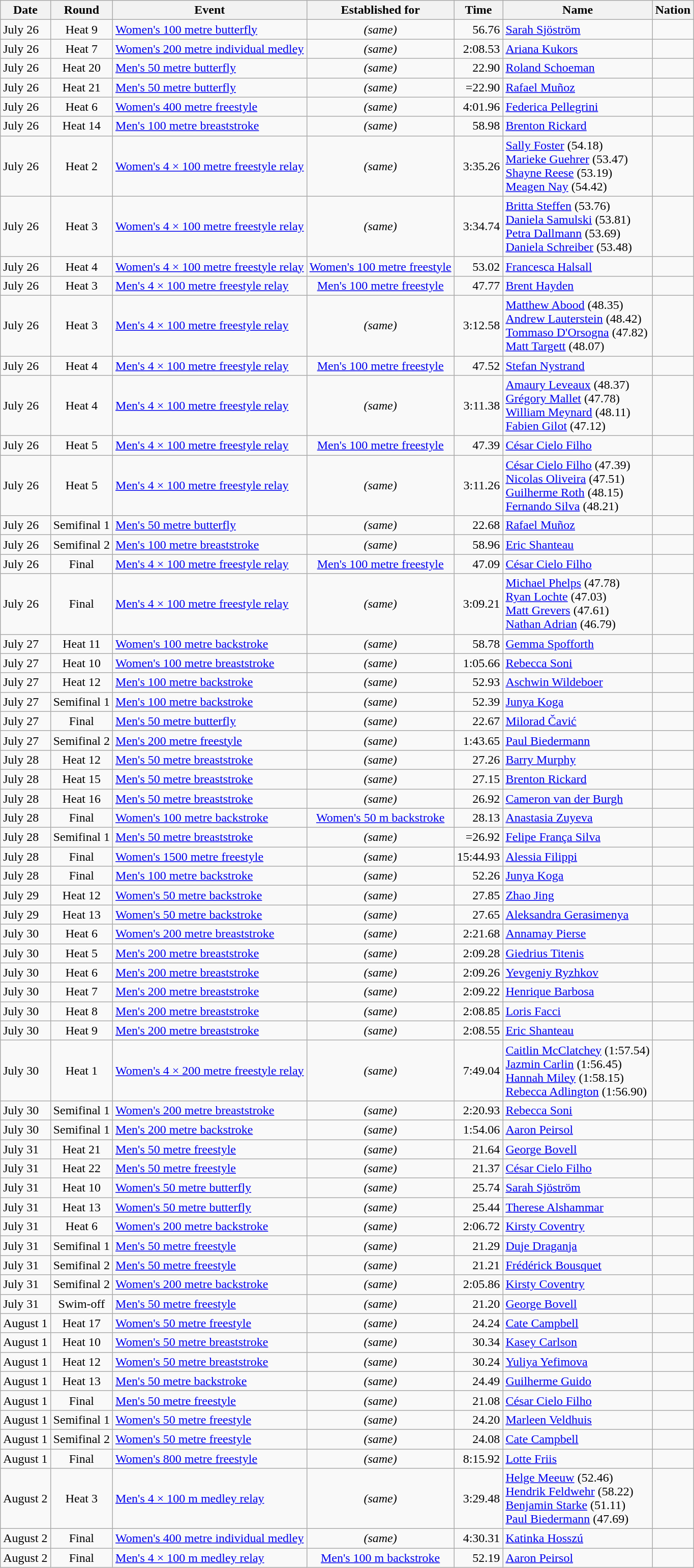<table class="wikitable">
<tr>
<th>Date</th>
<th>Round</th>
<th>Event</th>
<th>Established for</th>
<th>Time</th>
<th>Name</th>
<th>Nation</th>
</tr>
<tr>
<td>July 26</td>
<td style="text-align:center;">Heat 9</td>
<td><a href='#'>Women's 100 metre butterfly</a></td>
<td style="text-align:center;"><em>(same)</em></td>
<td align="right">56.76</td>
<td><a href='#'>Sarah Sjöström</a></td>
<td></td>
</tr>
<tr>
<td>July 26</td>
<td style="text-align:center;">Heat 7</td>
<td><a href='#'>Women's 200 metre individual medley</a></td>
<td style="text-align:center;"><em>(same)</em></td>
<td align="right">2:08.53</td>
<td><a href='#'>Ariana Kukors</a></td>
<td></td>
</tr>
<tr>
<td>July 26</td>
<td style="text-align:center;">Heat 20</td>
<td><a href='#'>Men's 50 metre butterfly</a></td>
<td style="text-align:center;"><em>(same)</em></td>
<td align="right">22.90</td>
<td><a href='#'>Roland Schoeman</a></td>
<td></td>
</tr>
<tr>
<td>July 26</td>
<td style="text-align:center;">Heat 21</td>
<td><a href='#'>Men's 50 metre butterfly</a></td>
<td style="text-align:center;"><em>(same)</em></td>
<td align="right">=22.90</td>
<td><a href='#'>Rafael Muñoz</a></td>
<td></td>
</tr>
<tr>
<td>July 26</td>
<td style="text-align:center;">Heat 6</td>
<td><a href='#'>Women's 400 metre freestyle</a></td>
<td style="text-align:center;"><em>(same)</em></td>
<td align="right">4:01.96</td>
<td><a href='#'>Federica Pellegrini</a></td>
<td></td>
</tr>
<tr>
<td>July 26</td>
<td style="text-align:center;">Heat 14</td>
<td><a href='#'>Men's 100 metre breaststroke</a></td>
<td style="text-align:center;"><em>(same)</em></td>
<td align="right">58.98</td>
<td><a href='#'>Brenton Rickard</a></td>
<td></td>
</tr>
<tr>
<td>July 26</td>
<td style="text-align:center;">Heat 2</td>
<td><a href='#'>Women's 4 × 100 metre freestyle relay</a></td>
<td style="text-align:center;"><em>(same)</em></td>
<td align="right">3:35.26</td>
<td><a href='#'>Sally Foster</a> (54.18) <br> <a href='#'>Marieke Guehrer</a> (53.47) <br><a href='#'>Shayne Reese</a> (53.19) <br> <a href='#'>Meagen Nay</a> (54.42)</td>
<td></td>
</tr>
<tr>
<td>July 26</td>
<td style="text-align:center;">Heat 3</td>
<td><a href='#'>Women's 4 × 100 metre freestyle relay</a></td>
<td style="text-align:center;"><em>(same)</em></td>
<td align="right">3:34.74</td>
<td><a href='#'>Britta Steffen</a> (53.76) <br> <a href='#'>Daniela Samulski</a> (53.81) <br><a href='#'>Petra Dallmann</a> (53.69) <br> <a href='#'>Daniela Schreiber</a> (53.48)</td>
<td></td>
</tr>
<tr>
<td>July 26</td>
<td style="text-align:center;">Heat 4</td>
<td><a href='#'>Women's 4 × 100 metre freestyle relay</a></td>
<td style="text-align:center;"><a href='#'>Women's 100 metre freestyle</a></td>
<td align="right">53.02</td>
<td><a href='#'>Francesca Halsall</a></td>
<td></td>
</tr>
<tr>
<td>July 26</td>
<td style="text-align:center;">Heat 3</td>
<td><a href='#'>Men's 4 × 100 metre freestyle relay</a></td>
<td style="text-align:center;"><a href='#'>Men's 100 metre freestyle</a></td>
<td align="right">47.77</td>
<td><a href='#'>Brent Hayden</a></td>
<td></td>
</tr>
<tr>
<td>July 26</td>
<td style="text-align:center;">Heat 3</td>
<td><a href='#'>Men's 4 × 100 metre freestyle relay</a></td>
<td style="text-align:center;"><em>(same)</em></td>
<td align="right">3:12.58</td>
<td><a href='#'>Matthew Abood</a> (48.35) <br> <a href='#'>Andrew Lauterstein</a> (48.42) <br><a href='#'>Tommaso D'Orsogna</a> (47.82) <br> <a href='#'>Matt Targett</a> (48.07)</td>
<td></td>
</tr>
<tr>
<td>July 26</td>
<td style="text-align:center;">Heat 4</td>
<td><a href='#'>Men's 4 × 100 metre freestyle relay</a></td>
<td style="text-align:center;"><a href='#'>Men's 100 metre freestyle</a></td>
<td align="right">47.52</td>
<td><a href='#'>Stefan Nystrand</a></td>
<td></td>
</tr>
<tr>
<td>July 26</td>
<td style="text-align:center;">Heat 4</td>
<td><a href='#'>Men's 4 × 100 metre freestyle relay</a></td>
<td style="text-align:center;"><em>(same)</em></td>
<td align="right">3:11.38</td>
<td><a href='#'>Amaury Leveaux</a> (48.37) <br> <a href='#'>Grégory Mallet</a> (47.78) <br><a href='#'>William Meynard</a> (48.11) <br> <a href='#'>Fabien Gilot</a> (47.12)</td>
<td></td>
</tr>
<tr>
<td>July 26</td>
<td style="text-align:center;">Heat 5</td>
<td><a href='#'>Men's 4 × 100 metre freestyle relay</a></td>
<td style="text-align:center;"><a href='#'>Men's 100 metre freestyle</a></td>
<td align="right">47.39</td>
<td><a href='#'>César Cielo Filho</a></td>
<td></td>
</tr>
<tr>
<td>July 26</td>
<td style="text-align:center;">Heat 5</td>
<td><a href='#'>Men's 4 × 100 metre freestyle relay</a></td>
<td style="text-align:center;"><em>(same)</em></td>
<td align="right">3:11.26</td>
<td><a href='#'>César Cielo Filho</a> (47.39) <br> <a href='#'>Nicolas Oliveira</a> (47.51) <br><a href='#'>Guilherme Roth</a> (48.15) <br> <a href='#'>Fernando Silva</a> (48.21)</td>
<td></td>
</tr>
<tr>
<td>July 26</td>
<td style="text-align:center;">Semifinal 1</td>
<td><a href='#'>Men's 50 metre butterfly</a></td>
<td style="text-align:center;"><em>(same)</em></td>
<td align="right">22.68</td>
<td><a href='#'>Rafael Muñoz</a></td>
<td></td>
</tr>
<tr>
<td>July 26</td>
<td style="text-align:center;">Semifinal 2</td>
<td><a href='#'>Men's 100 metre breaststroke</a></td>
<td style="text-align:center;"><em>(same)</em></td>
<td align="right">58.96</td>
<td><a href='#'>Eric Shanteau</a></td>
<td></td>
</tr>
<tr>
<td>July 26</td>
<td style="text-align:center;">Final</td>
<td><a href='#'>Men's 4 × 100 metre freestyle relay</a></td>
<td style="text-align:center;"><a href='#'>Men's 100 metre freestyle</a></td>
<td align="right">47.09</td>
<td><a href='#'>César Cielo Filho</a></td>
<td></td>
</tr>
<tr>
<td>July 26</td>
<td style="text-align:center;">Final</td>
<td><a href='#'>Men's 4 × 100 metre freestyle relay</a></td>
<td style="text-align:center;"><em>(same)</em></td>
<td align="right">3:09.21</td>
<td><a href='#'>Michael Phelps</a> (47.78) <br> <a href='#'>Ryan Lochte</a> (47.03) <br><a href='#'>Matt Grevers</a> (47.61) <br> <a href='#'>Nathan Adrian</a> (46.79)</td>
<td></td>
</tr>
<tr>
<td>July 27</td>
<td style="text-align:center;">Heat 11</td>
<td><a href='#'>Women's 100 metre backstroke</a></td>
<td style="text-align:center;"><em>(same)</em></td>
<td align="right">58.78</td>
<td><a href='#'>Gemma Spofforth</a></td>
<td></td>
</tr>
<tr>
<td>July 27</td>
<td style="text-align:center;">Heat 10</td>
<td><a href='#'>Women's 100 metre breaststroke</a></td>
<td style="text-align:center;"><em>(same)</em></td>
<td align="right">1:05.66</td>
<td><a href='#'>Rebecca Soni</a></td>
<td></td>
</tr>
<tr>
<td>July 27</td>
<td style="text-align:center;">Heat 12</td>
<td><a href='#'>Men's 100 metre backstroke</a></td>
<td style="text-align:center;"><em>(same)</em></td>
<td align="right">52.93</td>
<td><a href='#'>Aschwin Wildeboer</a></td>
<td></td>
</tr>
<tr>
<td>July 27</td>
<td style="text-align:center;">Semifinal 1</td>
<td><a href='#'>Men's 100 metre backstroke</a></td>
<td style="text-align:center;"><em>(same)</em></td>
<td align="right">52.39</td>
<td><a href='#'>Junya Koga</a></td>
<td></td>
</tr>
<tr>
<td>July 27</td>
<td style="text-align:center;">Final</td>
<td><a href='#'>Men's 50 metre butterfly</a></td>
<td style="text-align:center;"><em>(same)</em></td>
<td align="right">22.67</td>
<td><a href='#'>Milorad Čavić</a></td>
<td></td>
</tr>
<tr>
<td>July 27</td>
<td style="text-align:center;">Semifinal 2</td>
<td><a href='#'>Men's 200 metre freestyle</a></td>
<td style="text-align:center;"><em>(same)</em></td>
<td align="right">1:43.65</td>
<td><a href='#'>Paul Biedermann</a></td>
<td></td>
</tr>
<tr>
<td>July 28</td>
<td style="text-align:center;">Heat 12</td>
<td><a href='#'>Men's 50 metre breaststroke</a></td>
<td style="text-align:center;"><em>(same)</em></td>
<td align="right">27.26</td>
<td><a href='#'>Barry Murphy</a></td>
<td></td>
</tr>
<tr>
<td>July 28</td>
<td style="text-align:center;">Heat 15</td>
<td><a href='#'>Men's 50 metre breaststroke</a></td>
<td style="text-align:center;"><em>(same)</em></td>
<td align="right">27.15</td>
<td><a href='#'>Brenton Rickard</a></td>
<td></td>
</tr>
<tr>
<td>July 28</td>
<td style="text-align:center;">Heat 16</td>
<td><a href='#'>Men's 50 metre breaststroke</a></td>
<td style="text-align:center;"><em>(same)</em></td>
<td align="right">26.92</td>
<td><a href='#'>Cameron van der Burgh</a></td>
<td></td>
</tr>
<tr>
<td>July 28</td>
<td style="text-align:center;">Final</td>
<td><a href='#'>Women's 100 metre backstroke</a></td>
<td style="text-align:center;"><a href='#'>Women's 50 m backstroke</a></td>
<td align="right">28.13</td>
<td><a href='#'>Anastasia Zuyeva</a></td>
<td></td>
</tr>
<tr>
<td>July 28</td>
<td style="text-align:center;">Semifinal 1</td>
<td><a href='#'>Men's 50 metre breaststroke</a></td>
<td style="text-align:center;"><em>(same)</em></td>
<td align="right">=26.92</td>
<td><a href='#'>Felipe França Silva</a></td>
<td></td>
</tr>
<tr>
<td>July 28</td>
<td style="text-align:center;">Final</td>
<td><a href='#'>Women's 1500 metre freestyle</a></td>
<td style="text-align:center;"><em>(same)</em></td>
<td align="right">15:44.93</td>
<td><a href='#'>Alessia Filippi</a></td>
<td></td>
</tr>
<tr>
<td>July 28</td>
<td style="text-align:center;">Final</td>
<td><a href='#'>Men's 100 metre backstroke</a></td>
<td style="text-align:center;"><em>(same)</em></td>
<td align="right">52.26</td>
<td><a href='#'>Junya Koga</a></td>
<td></td>
</tr>
<tr>
<td>July 29</td>
<td style="text-align:center;">Heat 12</td>
<td><a href='#'>Women's 50 metre backstroke</a></td>
<td style="text-align:center;"><em>(same)</em></td>
<td align="right">27.85</td>
<td><a href='#'>Zhao Jing</a></td>
<td></td>
</tr>
<tr>
<td>July 29</td>
<td style="text-align:center;">Heat 13</td>
<td><a href='#'>Women's 50 metre backstroke</a></td>
<td style="text-align:center;"><em>(same)</em></td>
<td align="right">27.65</td>
<td><a href='#'>Aleksandra Gerasimenya</a></td>
<td></td>
</tr>
<tr>
<td>July 30</td>
<td style="text-align:center;">Heat 6</td>
<td><a href='#'>Women's 200 metre breaststroke</a></td>
<td style="text-align:center;"><em>(same)</em></td>
<td align="right">2:21.68</td>
<td><a href='#'>Annamay Pierse</a></td>
<td></td>
</tr>
<tr>
<td>July 30</td>
<td style="text-align:center;">Heat 5</td>
<td><a href='#'>Men's 200 metre breaststroke</a></td>
<td style="text-align:center;"><em>(same)</em></td>
<td align="right">2:09.28</td>
<td><a href='#'>Giedrius Titenis</a></td>
<td></td>
</tr>
<tr>
<td>July 30</td>
<td style="text-align:center;">Heat 6</td>
<td><a href='#'>Men's 200 metre breaststroke</a></td>
<td style="text-align:center;"><em>(same)</em></td>
<td align="right">2:09.26</td>
<td><a href='#'>Yevgeniy Ryzhkov</a></td>
<td></td>
</tr>
<tr>
<td>July 30</td>
<td style="text-align:center;">Heat 7</td>
<td><a href='#'>Men's 200 metre breaststroke</a></td>
<td style="text-align:center;"><em>(same)</em></td>
<td align="right">2:09.22</td>
<td><a href='#'>Henrique Barbosa</a></td>
<td></td>
</tr>
<tr>
<td>July 30</td>
<td style="text-align:center;">Heat 8</td>
<td><a href='#'>Men's 200 metre breaststroke</a></td>
<td style="text-align:center;"><em>(same)</em></td>
<td align="right">2:08.85</td>
<td><a href='#'>Loris Facci</a></td>
<td></td>
</tr>
<tr>
<td>July 30</td>
<td style="text-align:center;">Heat 9</td>
<td><a href='#'>Men's 200 metre breaststroke</a></td>
<td style="text-align:center;"><em>(same)</em></td>
<td align="right">2:08.55</td>
<td><a href='#'>Eric Shanteau</a></td>
<td></td>
</tr>
<tr>
<td>July 30</td>
<td style="text-align:center;">Heat 1</td>
<td><a href='#'>Women's 4 × 200 metre freestyle relay</a></td>
<td style="text-align:center;"><em>(same)</em></td>
<td align="right">7:49.04</td>
<td><a href='#'>Caitlin McClatchey</a> (1:57.54) <br> <a href='#'>Jazmin Carlin</a> (1:56.45) <br><a href='#'>Hannah Miley</a> (1:58.15) <br> <a href='#'>Rebecca Adlington</a> (1:56.90)</td>
<td></td>
</tr>
<tr>
<td>July 30</td>
<td style="text-align:center;">Semifinal 1</td>
<td><a href='#'>Women's 200 metre breaststroke</a></td>
<td style="text-align:center;"><em>(same)</em></td>
<td align="right">2:20.93</td>
<td><a href='#'>Rebecca Soni</a></td>
<td></td>
</tr>
<tr>
<td>July 30</td>
<td style="text-align:center;">Semifinal 1</td>
<td><a href='#'>Men's 200 metre backstroke</a></td>
<td style="text-align:center;"><em>(same)</em></td>
<td align="right">1:54.06</td>
<td><a href='#'>Aaron Peirsol</a></td>
<td></td>
</tr>
<tr>
<td>July 31</td>
<td style="text-align:center;">Heat 21</td>
<td><a href='#'>Men's 50 metre freestyle</a></td>
<td style="text-align:center;"><em>(same)</em></td>
<td align="right">21.64</td>
<td><a href='#'>George Bovell</a></td>
<td></td>
</tr>
<tr>
<td>July 31</td>
<td style="text-align:center;">Heat 22</td>
<td><a href='#'>Men's 50 metre freestyle</a></td>
<td style="text-align:center;"><em>(same)</em></td>
<td align="right">21.37</td>
<td><a href='#'>César Cielo Filho</a></td>
<td></td>
</tr>
<tr>
<td>July 31</td>
<td style="text-align:center;">Heat 10</td>
<td><a href='#'>Women's 50 metre butterfly</a></td>
<td style="text-align:center;"><em>(same)</em></td>
<td align="right">25.74</td>
<td><a href='#'>Sarah Sjöström</a></td>
<td></td>
</tr>
<tr>
<td>July 31</td>
<td style="text-align:center;">Heat 13</td>
<td><a href='#'>Women's 50 metre butterfly</a></td>
<td style="text-align:center;"><em>(same)</em></td>
<td align="right">25.44</td>
<td><a href='#'>Therese Alshammar</a></td>
<td></td>
</tr>
<tr>
<td>July 31</td>
<td style="text-align:center;">Heat 6</td>
<td><a href='#'>Women's 200 metre backstroke</a></td>
<td style="text-align:center;"><em>(same)</em></td>
<td align="right">2:06.72</td>
<td><a href='#'>Kirsty Coventry</a></td>
<td></td>
</tr>
<tr>
<td>July 31</td>
<td style="text-align:center;">Semifinal 1</td>
<td><a href='#'>Men's 50 metre freestyle</a></td>
<td style="text-align:center;"><em>(same)</em></td>
<td align="right">21.29</td>
<td><a href='#'>Duje Draganja</a></td>
<td></td>
</tr>
<tr>
<td>July 31</td>
<td style="text-align:center;">Semifinal 2</td>
<td><a href='#'>Men's 50 metre freestyle</a></td>
<td style="text-align:center;"><em>(same)</em></td>
<td align="right">21.21</td>
<td><a href='#'>Frédérick Bousquet</a></td>
<td></td>
</tr>
<tr>
<td>July 31</td>
<td style="text-align:center;">Semifinal 2</td>
<td><a href='#'>Women's 200 metre backstroke</a></td>
<td style="text-align:center;"><em>(same)</em></td>
<td align="right">2:05.86</td>
<td><a href='#'>Kirsty Coventry</a></td>
<td></td>
</tr>
<tr>
<td>July 31</td>
<td style="text-align:center;">Swim-off</td>
<td><a href='#'>Men's 50 metre freestyle</a></td>
<td style="text-align:center;"><em>(same)</em></td>
<td align="right">21.20</td>
<td><a href='#'>George Bovell</a></td>
<td></td>
</tr>
<tr>
<td>August 1</td>
<td style="text-align:center;">Heat 17</td>
<td><a href='#'>Women's 50 metre freestyle</a></td>
<td style="text-align:center;"><em>(same)</em></td>
<td align="right">24.24</td>
<td><a href='#'>Cate Campbell</a></td>
<td></td>
</tr>
<tr>
<td>August 1</td>
<td style="text-align:center;">Heat 10</td>
<td><a href='#'>Women's 50 metre breaststroke</a></td>
<td style="text-align:center;"><em>(same)</em></td>
<td align="right">30.34</td>
<td><a href='#'>Kasey Carlson</a></td>
<td></td>
</tr>
<tr>
<td>August 1</td>
<td style="text-align:center;">Heat 12</td>
<td><a href='#'>Women's 50 metre breaststroke</a></td>
<td style="text-align:center;"><em>(same)</em></td>
<td align="right">30.24</td>
<td><a href='#'>Yuliya Yefimova</a></td>
<td></td>
</tr>
<tr>
<td>August 1</td>
<td style="text-align:center;">Heat 13</td>
<td><a href='#'>Men's 50 metre backstroke</a></td>
<td style="text-align:center;"><em>(same)</em></td>
<td align="right">24.49</td>
<td><a href='#'>Guilherme Guido</a></td>
<td></td>
</tr>
<tr>
<td>August 1</td>
<td style="text-align:center;">Final</td>
<td><a href='#'>Men's 50 metre freestyle</a></td>
<td style="text-align:center;"><em>(same)</em></td>
<td align="right">21.08</td>
<td><a href='#'>César Cielo Filho</a></td>
<td></td>
</tr>
<tr>
<td>August 1</td>
<td style="text-align:center;">Semifinal 1</td>
<td><a href='#'>Women's 50 metre freestyle</a></td>
<td style="text-align:center;"><em>(same)</em></td>
<td align="right">24.20</td>
<td><a href='#'>Marleen Veldhuis</a></td>
<td></td>
</tr>
<tr>
<td>August 1</td>
<td style="text-align:center;">Semifinal 2</td>
<td><a href='#'>Women's 50 metre freestyle</a></td>
<td style="text-align:center;"><em>(same)</em></td>
<td align="right">24.08</td>
<td><a href='#'>Cate Campbell</a></td>
<td></td>
</tr>
<tr>
<td>August 1</td>
<td style="text-align:center;">Final</td>
<td><a href='#'>Women's 800 metre freestyle</a></td>
<td style="text-align:center;"><em>(same)</em></td>
<td align="right">8:15.92</td>
<td><a href='#'>Lotte Friis</a></td>
<td></td>
</tr>
<tr>
<td>August 2</td>
<td style="text-align:center;">Heat 3</td>
<td><a href='#'>Men's 4 × 100 m medley relay</a></td>
<td style="text-align:center;"><em>(same)</em></td>
<td align="right">3:29.48</td>
<td><a href='#'>Helge Meeuw</a> (52.46)<br><a href='#'>Hendrik Feldwehr</a> (58.22)<br><a href='#'>Benjamin Starke</a> (51.11)<br><a href='#'>Paul Biedermann</a> (47.69)</td>
<td></td>
</tr>
<tr>
<td>August 2</td>
<td style="text-align:center;">Final</td>
<td><a href='#'>Women's 400 metre individual medley</a></td>
<td style="text-align:center;"><em>(same)</em></td>
<td align="right">4:30.31</td>
<td><a href='#'>Katinka Hosszú</a></td>
<td></td>
</tr>
<tr>
<td>August 2</td>
<td style="text-align:center;">Final</td>
<td><a href='#'>Men's 4 × 100 m medley relay</a></td>
<td style="text-align:center;"><a href='#'>Men's 100 m backstroke</a></td>
<td align="right">52.19</td>
<td><a href='#'>Aaron Peirsol</a></td>
<td></td>
</tr>
</table>
